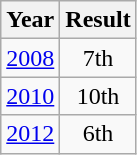<table class="wikitable" style="text-align: center">
<tr>
<th>Year</th>
<th>Result</th>
</tr>
<tr>
<td><a href='#'>2008</a></td>
<td>7th</td>
</tr>
<tr>
<td><a href='#'>2010</a></td>
<td>10th</td>
</tr>
<tr>
<td><a href='#'>2012</a></td>
<td>6th</td>
</tr>
</table>
